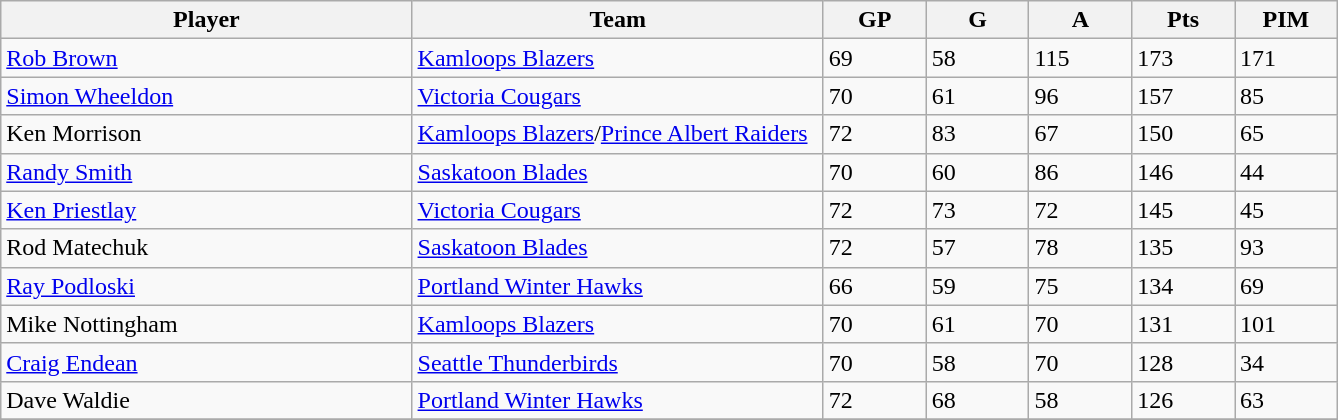<table class="wikitable">
<tr>
<th width="30%">Player</th>
<th width="30%">Team</th>
<th width="7.5%">GP</th>
<th width="7.5%">G</th>
<th width="7.5%">A</th>
<th width="7.5%">Pts</th>
<th width="7.5%">PIM</th>
</tr>
<tr>
<td><a href='#'>Rob Brown</a></td>
<td><a href='#'>Kamloops Blazers</a></td>
<td>69</td>
<td>58</td>
<td>115</td>
<td>173</td>
<td>171</td>
</tr>
<tr>
<td><a href='#'>Simon Wheeldon</a></td>
<td><a href='#'>Victoria Cougars</a></td>
<td>70</td>
<td>61</td>
<td>96</td>
<td>157</td>
<td>85</td>
</tr>
<tr>
<td>Ken Morrison</td>
<td><a href='#'>Kamloops Blazers</a>/<a href='#'>Prince Albert Raiders</a></td>
<td>72</td>
<td>83</td>
<td>67</td>
<td>150</td>
<td>65</td>
</tr>
<tr>
<td><a href='#'>Randy Smith</a></td>
<td><a href='#'>Saskatoon Blades</a></td>
<td>70</td>
<td>60</td>
<td>86</td>
<td>146</td>
<td>44</td>
</tr>
<tr>
<td><a href='#'>Ken Priestlay</a></td>
<td><a href='#'>Victoria Cougars</a></td>
<td>72</td>
<td>73</td>
<td>72</td>
<td>145</td>
<td>45</td>
</tr>
<tr>
<td>Rod Matechuk</td>
<td><a href='#'>Saskatoon Blades</a></td>
<td>72</td>
<td>57</td>
<td>78</td>
<td>135</td>
<td>93</td>
</tr>
<tr>
<td><a href='#'>Ray Podloski</a></td>
<td><a href='#'>Portland Winter Hawks</a></td>
<td>66</td>
<td>59</td>
<td>75</td>
<td>134</td>
<td>69</td>
</tr>
<tr>
<td>Mike Nottingham</td>
<td><a href='#'>Kamloops Blazers</a></td>
<td>70</td>
<td>61</td>
<td>70</td>
<td>131</td>
<td>101</td>
</tr>
<tr>
<td><a href='#'>Craig Endean</a></td>
<td><a href='#'>Seattle Thunderbirds</a></td>
<td>70</td>
<td>58</td>
<td>70</td>
<td>128</td>
<td>34</td>
</tr>
<tr>
<td>Dave Waldie</td>
<td><a href='#'>Portland Winter Hawks</a></td>
<td>72</td>
<td>68</td>
<td>58</td>
<td>126</td>
<td>63</td>
</tr>
<tr>
</tr>
</table>
